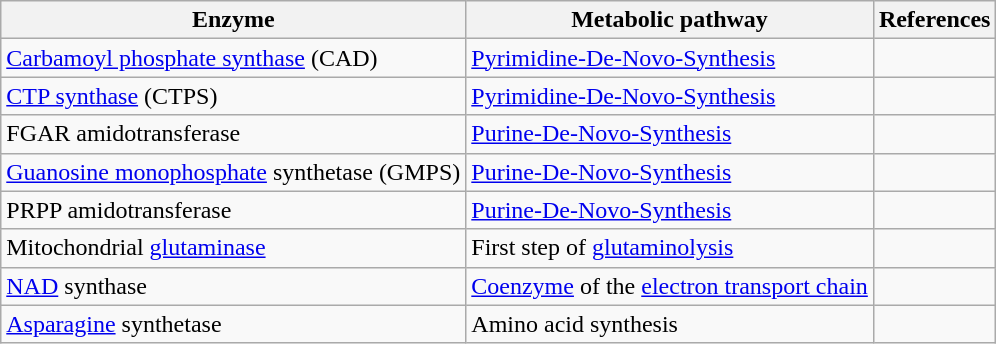<table class="wikitable">
<tr>
<th>Enzyme</th>
<th>Metabolic pathway</th>
<th>References</th>
</tr>
<tr>
<td><a href='#'>Carbamoyl phosphate synthase</a> (CAD)</td>
<td><a href='#'>Pyrimidine-De-Novo-Synthesis</a></td>
<td></td>
</tr>
<tr>
<td><a href='#'>CTP synthase</a> (CTPS)</td>
<td><a href='#'>Pyrimidine-De-Novo-Synthesis</a></td>
<td></td>
</tr>
<tr>
<td>FGAR amidotransferase</td>
<td><a href='#'>Purine-De-Novo-Synthesis</a></td>
<td></td>
</tr>
<tr>
<td><a href='#'>Guanosine monophosphate</a> synthetase (GMPS)</td>
<td><a href='#'>Purine-De-Novo-Synthesis</a></td>
<td></td>
</tr>
<tr>
<td>PRPP amidotransferase</td>
<td><a href='#'>Purine-De-Novo-Synthesis</a></td>
<td></td>
</tr>
<tr>
<td>Mitochondrial <a href='#'>glutaminase</a></td>
<td>First step of <a href='#'>glutaminolysis</a></td>
<td></td>
</tr>
<tr>
<td><a href='#'>NAD</a> synthase</td>
<td><a href='#'>Coenzyme</a> of the <a href='#'>electron transport chain</a></td>
<td></td>
</tr>
<tr>
<td><a href='#'>Asparagine</a> synthetase</td>
<td>Amino acid synthesis</td>
<td></td>
</tr>
</table>
